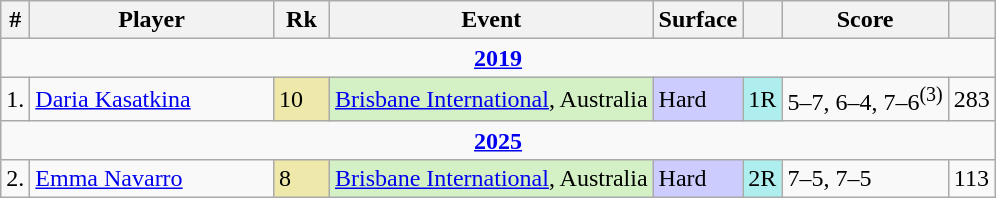<table class="wikitable sortable">
<tr>
<th>#</th>
<th width=155>Player</th>
<th width=30>Rk</th>
<th>Event</th>
<th>Surface</th>
<th></th>
<th>Score</th>
<th></th>
</tr>
<tr>
<td colspan=8 style=text-align:center><strong><a href='#'>2019</a></strong></td>
</tr>
<tr>
<td>1.</td>
<td> <a href='#'>Daria Kasatkina</a></td>
<td bgcolor=EEE8AA>10</td>
<td bgcolor=d4f1c5><a href='#'>Brisbane International</a>, Australia</td>
<td bgcolor=CCCCFF>Hard</td>
<td bgcolor=afeeee>1R</td>
<td>5–7, 6–4, 7–6<sup>(3)</sup></td>
<td>283</td>
</tr>
<tr>
<td colspan=8 style=text-align:center><strong><a href='#'>2025</a></strong></td>
</tr>
<tr>
<td>2.</td>
<td> <a href='#'>Emma Navarro</a></td>
<td bgcolor=EEE8AA>8</td>
<td bgcolor=d4f1c5><a href='#'>Brisbane International</a>, Australia</td>
<td bgcolor=CCCCFF>Hard</td>
<td bgcolor=afeeee>2R</td>
<td>7–5, 7–5</td>
<td>113</td>
</tr>
</table>
